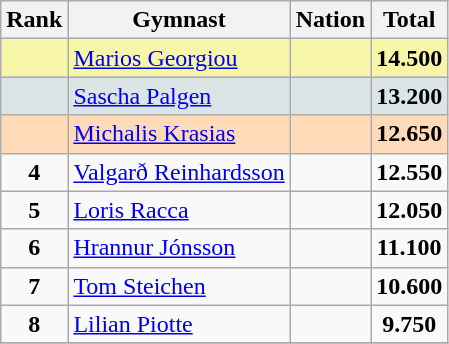<table class="wikitable sortable" style="text-align:center;">
<tr>
<th>Rank</th>
<th>Gymnast</th>
<th>Nation</th>
<th>Total</th>
</tr>
<tr style="background:#F7F6A8;">
<td style="text-align:center"></td>
<td style="text-align:left;"><a href='#'>Marios Georgiou</a></td>
<td style="text-align:left;"></td>
<td><strong>14.500</strong></td>
</tr>
<tr style="background:#DCE5E5;">
<td style="text-align:center"></td>
<td style="text-align:left;"><a href='#'>Sascha Palgen</a></td>
<td style="text-align:left;"></td>
<td><strong>13.200</strong></td>
</tr>
<tr style="background:#FFDAB9;">
<td style="text-align:center"></td>
<td style="text-align:left;"><a href='#'>Michalis Krasias</a></td>
<td style="text-align:left;"></td>
<td><strong>12.650</strong></td>
</tr>
<tr>
<td style="text-align:center"><strong>4</strong></td>
<td style="text-align:left;"><a href='#'>Valgarð Reinhardsson</a></td>
<td style="text-align:left;"></td>
<td><strong>12.550</strong></td>
</tr>
<tr>
<td style="text-align:center"><strong>5</strong></td>
<td style="text-align:left;"><a href='#'>Loris Racca</a></td>
<td style="text-align:left;"></td>
<td><strong>12.050</strong></td>
</tr>
<tr>
<td style="text-align:center"><strong>6</strong></td>
<td style="text-align:left;"><a href='#'>Hrannur Jónsson</a></td>
<td style="text-align:left;"></td>
<td><strong>11.100</strong></td>
</tr>
<tr>
<td style="text-align:center"><strong>7</strong></td>
<td style="text-align:left;"><a href='#'>Tom Steichen</a></td>
<td style="text-align:left;"></td>
<td><strong>10.600</strong></td>
</tr>
<tr>
<td style="text-align:center"><strong>8</strong></td>
<td style="text-align:left;"><a href='#'>Lilian Piotte</a></td>
<td style="text-align:left;"></td>
<td><strong>9.750</strong></td>
</tr>
<tr>
</tr>
</table>
